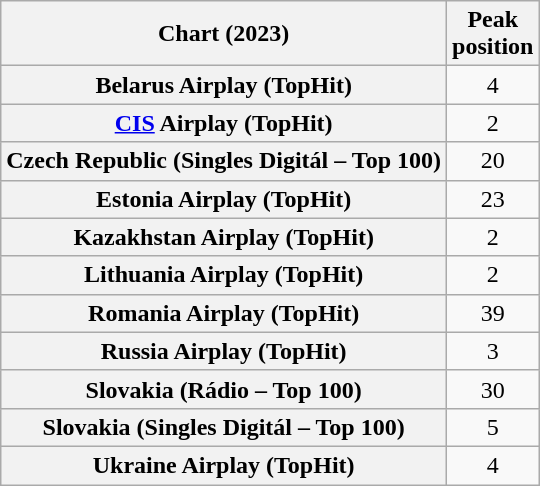<table class="wikitable sortable plainrowheaders" style="text-align:center">
<tr>
<th scope="col">Chart (2023)</th>
<th scope="col">Peak<br>position</th>
</tr>
<tr>
<th scope="row">Belarus Airplay (TopHit)</th>
<td>4</td>
</tr>
<tr>
<th scope="row"><a href='#'>CIS</a> Airplay (TopHit)</th>
<td>2</td>
</tr>
<tr>
<th scope="row">Czech Republic (Singles Digitál – Top 100)</th>
<td>20</td>
</tr>
<tr>
<th scope="row">Estonia Airplay (TopHit)</th>
<td>23</td>
</tr>
<tr>
<th scope="row">Kazakhstan Airplay (TopHit)</th>
<td>2</td>
</tr>
<tr>
<th scope="row">Lithuania Airplay (TopHit)</th>
<td>2</td>
</tr>
<tr>
<th scope="row">Romania Airplay (TopHit)</th>
<td>39</td>
</tr>
<tr>
<th scope="row">Russia Airplay (TopHit)</th>
<td>3</td>
</tr>
<tr>
<th scope="row">Slovakia (Rádio – Top 100)</th>
<td>30</td>
</tr>
<tr>
<th scope="row">Slovakia (Singles Digitál – Top 100)</th>
<td>5</td>
</tr>
<tr>
<th scope="row">Ukraine Airplay (TopHit)</th>
<td>4</td>
</tr>
</table>
